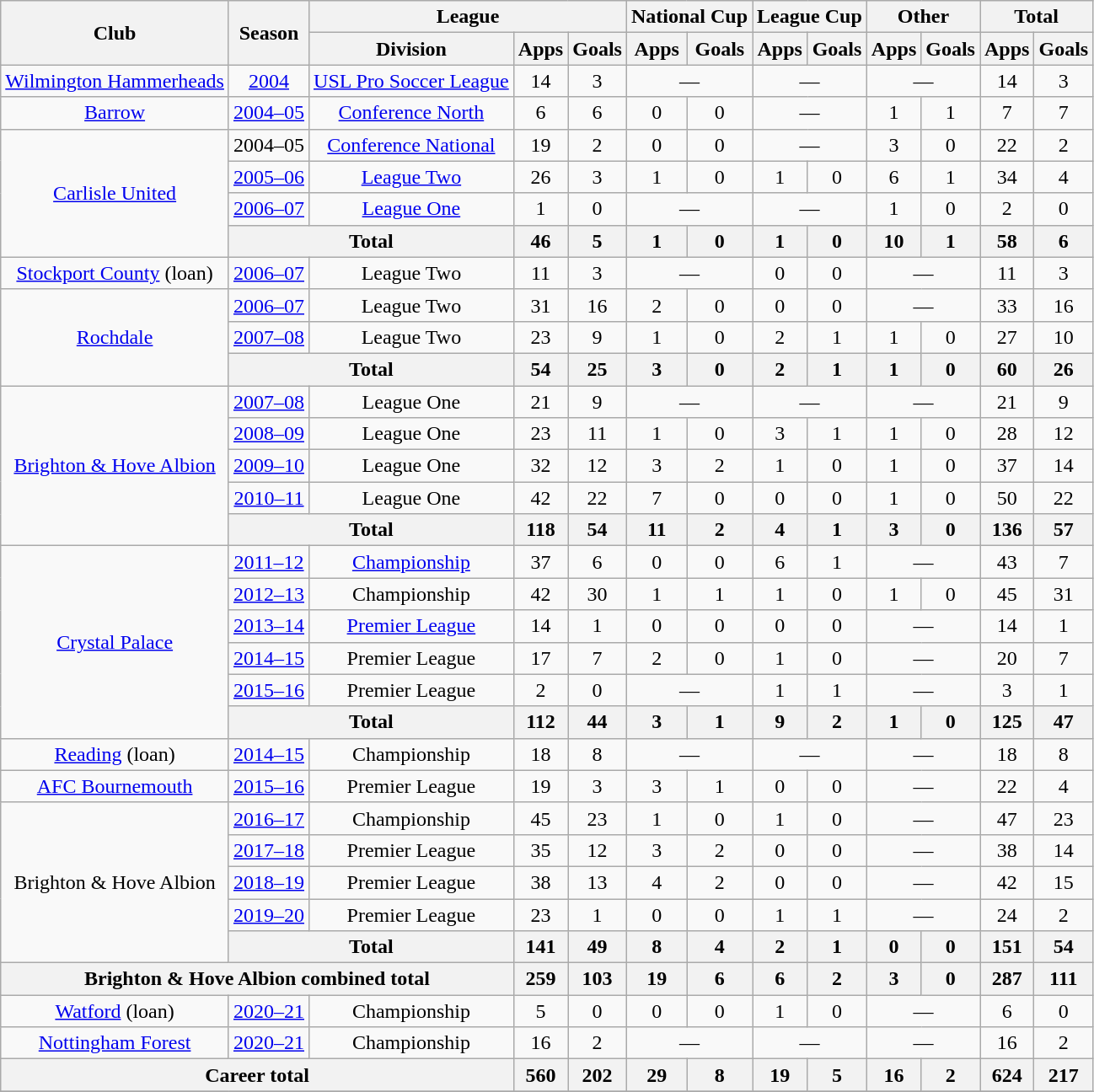<table class=wikitable style=text-align:center>
<tr>
<th rowspan=2>Club</th>
<th rowspan=2>Season</th>
<th colspan=3>League</th>
<th colspan=2>National Cup</th>
<th colspan=2>League Cup</th>
<th colspan=2>Other</th>
<th colspan=2>Total</th>
</tr>
<tr>
<th>Division</th>
<th>Apps</th>
<th>Goals</th>
<th>Apps</th>
<th>Goals</th>
<th>Apps</th>
<th>Goals</th>
<th>Apps</th>
<th>Goals</th>
<th>Apps</th>
<th>Goals</th>
</tr>
<tr>
<td><a href='#'>Wilmington Hammerheads</a></td>
<td><a href='#'>2004</a></td>
<td><a href='#'>USL Pro Soccer League</a></td>
<td>14</td>
<td>3</td>
<td colspan=2>—</td>
<td colspan=2>—</td>
<td colspan=2>—</td>
<td>14</td>
<td>3</td>
</tr>
<tr>
<td><a href='#'>Barrow</a></td>
<td><a href='#'>2004–05</a></td>
<td><a href='#'>Conference North</a></td>
<td>6</td>
<td>6</td>
<td>0</td>
<td>0</td>
<td colspan=2>—</td>
<td>1</td>
<td>1</td>
<td>7</td>
<td>7</td>
</tr>
<tr>
<td rowspan=4><a href='#'>Carlisle United</a></td>
<td>2004–05</td>
<td><a href='#'>Conference National</a></td>
<td>19</td>
<td>2</td>
<td>0</td>
<td>0</td>
<td colspan=2>—</td>
<td>3</td>
<td>0</td>
<td>22</td>
<td>2</td>
</tr>
<tr>
<td><a href='#'>2005–06</a></td>
<td><a href='#'>League Two</a></td>
<td>26</td>
<td>3</td>
<td>1</td>
<td>0</td>
<td>1</td>
<td>0</td>
<td>6</td>
<td>1</td>
<td>34</td>
<td>4</td>
</tr>
<tr>
<td><a href='#'>2006–07</a></td>
<td><a href='#'>League One</a></td>
<td>1</td>
<td>0</td>
<td colspan=2>—</td>
<td colspan=2>—</td>
<td>1</td>
<td>0</td>
<td>2</td>
<td>0</td>
</tr>
<tr>
<th colspan=2>Total</th>
<th>46</th>
<th>5</th>
<th>1</th>
<th>0</th>
<th>1</th>
<th>0</th>
<th>10</th>
<th>1</th>
<th>58</th>
<th>6</th>
</tr>
<tr>
<td><a href='#'>Stockport County</a> (loan)</td>
<td><a href='#'>2006–07</a></td>
<td>League Two</td>
<td>11</td>
<td>3</td>
<td colspan=2>—</td>
<td>0</td>
<td>0</td>
<td colspan=2>—</td>
<td>11</td>
<td>3</td>
</tr>
<tr>
<td rowspan=3><a href='#'>Rochdale</a></td>
<td><a href='#'>2006–07</a></td>
<td>League Two</td>
<td>31</td>
<td>16</td>
<td>2</td>
<td>0</td>
<td>0</td>
<td>0</td>
<td colspan=2>—</td>
<td>33</td>
<td>16</td>
</tr>
<tr>
<td><a href='#'>2007–08</a></td>
<td>League Two</td>
<td>23</td>
<td>9</td>
<td>1</td>
<td>0</td>
<td>2</td>
<td>1</td>
<td>1</td>
<td>0</td>
<td>27</td>
<td>10</td>
</tr>
<tr>
<th colspan=2>Total</th>
<th>54</th>
<th>25</th>
<th>3</th>
<th>0</th>
<th>2</th>
<th>1</th>
<th>1</th>
<th>0</th>
<th>60</th>
<th>26</th>
</tr>
<tr>
<td rowspan=5><a href='#'>Brighton & Hove Albion</a></td>
<td><a href='#'>2007–08</a></td>
<td>League One</td>
<td>21</td>
<td>9</td>
<td colspan=2>—</td>
<td colspan=2>—</td>
<td colspan=2>—</td>
<td>21</td>
<td>9</td>
</tr>
<tr>
<td><a href='#'>2008–09</a></td>
<td>League One</td>
<td>23</td>
<td>11</td>
<td>1</td>
<td>0</td>
<td>3</td>
<td>1</td>
<td>1</td>
<td>0</td>
<td>28</td>
<td>12</td>
</tr>
<tr>
<td><a href='#'>2009–10</a></td>
<td>League One</td>
<td>32</td>
<td>12</td>
<td>3</td>
<td>2</td>
<td>1</td>
<td>0</td>
<td>1</td>
<td>0</td>
<td>37</td>
<td>14</td>
</tr>
<tr>
<td><a href='#'>2010–11</a></td>
<td>League One</td>
<td>42</td>
<td>22</td>
<td>7</td>
<td>0</td>
<td>0</td>
<td>0</td>
<td>1</td>
<td>0</td>
<td>50</td>
<td>22</td>
</tr>
<tr>
<th colspan=2>Total</th>
<th>118</th>
<th>54</th>
<th>11</th>
<th>2</th>
<th>4</th>
<th>1</th>
<th>3</th>
<th>0</th>
<th>136</th>
<th>57</th>
</tr>
<tr>
<td rowspan=6><a href='#'>Crystal Palace</a></td>
<td><a href='#'>2011–12</a></td>
<td><a href='#'>Championship</a></td>
<td>37</td>
<td>6</td>
<td>0</td>
<td>0</td>
<td>6</td>
<td>1</td>
<td colspan=2>—</td>
<td>43</td>
<td>7</td>
</tr>
<tr>
<td><a href='#'>2012–13</a></td>
<td>Championship</td>
<td>42</td>
<td>30</td>
<td>1</td>
<td>1</td>
<td>1</td>
<td>0</td>
<td>1</td>
<td>0</td>
<td>45</td>
<td>31</td>
</tr>
<tr>
<td><a href='#'>2013–14</a></td>
<td><a href='#'>Premier League</a></td>
<td>14</td>
<td>1</td>
<td>0</td>
<td>0</td>
<td>0</td>
<td>0</td>
<td colspan=2>—</td>
<td>14</td>
<td>1</td>
</tr>
<tr>
<td><a href='#'>2014–15</a></td>
<td>Premier League</td>
<td>17</td>
<td>7</td>
<td>2</td>
<td>0</td>
<td>1</td>
<td>0</td>
<td colspan=2>—</td>
<td>20</td>
<td>7</td>
</tr>
<tr>
<td><a href='#'>2015–16</a></td>
<td>Premier League</td>
<td>2</td>
<td>0</td>
<td colspan=2>—</td>
<td>1</td>
<td>1</td>
<td colspan=2>—</td>
<td>3</td>
<td>1</td>
</tr>
<tr>
<th colspan=2>Total</th>
<th>112</th>
<th>44</th>
<th>3</th>
<th>1</th>
<th>9</th>
<th>2</th>
<th>1</th>
<th>0</th>
<th>125</th>
<th>47</th>
</tr>
<tr>
<td><a href='#'>Reading</a> (loan)</td>
<td><a href='#'>2014–15</a></td>
<td>Championship</td>
<td>18</td>
<td>8</td>
<td colspan=2>—</td>
<td colspan=2>—</td>
<td colspan=2>—</td>
<td>18</td>
<td>8</td>
</tr>
<tr>
<td><a href='#'>AFC Bournemouth</a></td>
<td><a href='#'>2015–16</a></td>
<td>Premier League</td>
<td>19</td>
<td>3</td>
<td>3</td>
<td>1</td>
<td>0</td>
<td>0</td>
<td colspan=2>—</td>
<td>22</td>
<td>4</td>
</tr>
<tr>
<td rowspan=5>Brighton & Hove Albion</td>
<td><a href='#'>2016–17</a></td>
<td>Championship</td>
<td>45</td>
<td>23</td>
<td>1</td>
<td>0</td>
<td>1</td>
<td>0</td>
<td colspan=2>—</td>
<td>47</td>
<td>23</td>
</tr>
<tr>
<td><a href='#'>2017–18</a></td>
<td>Premier League</td>
<td>35</td>
<td>12</td>
<td>3</td>
<td>2</td>
<td>0</td>
<td>0</td>
<td colspan=2>—</td>
<td>38</td>
<td>14</td>
</tr>
<tr>
<td><a href='#'>2018–19</a></td>
<td>Premier League</td>
<td>38</td>
<td>13</td>
<td>4</td>
<td>2</td>
<td>0</td>
<td>0</td>
<td colspan=2>—</td>
<td>42</td>
<td>15</td>
</tr>
<tr>
<td><a href='#'>2019–20</a></td>
<td>Premier League</td>
<td>23</td>
<td>1</td>
<td>0</td>
<td>0</td>
<td>1</td>
<td>1</td>
<td colspan=2>—</td>
<td>24</td>
<td>2</td>
</tr>
<tr>
<th colspan=2>Total</th>
<th>141</th>
<th>49</th>
<th>8</th>
<th>4</th>
<th>2</th>
<th>1</th>
<th>0</th>
<th>0</th>
<th>151</th>
<th>54</th>
</tr>
<tr>
<th colspan=3>Brighton & Hove Albion combined total</th>
<th>259</th>
<th>103</th>
<th>19</th>
<th>6</th>
<th>6</th>
<th>2</th>
<th>3</th>
<th>0</th>
<th>287</th>
<th>111</th>
</tr>
<tr>
<td><a href='#'>Watford</a> (loan)</td>
<td><a href='#'>2020–21</a></td>
<td>Championship</td>
<td>5</td>
<td>0</td>
<td>0</td>
<td>0</td>
<td>1</td>
<td>0</td>
<td colspan=2>—</td>
<td>6</td>
<td>0</td>
</tr>
<tr>
<td><a href='#'>Nottingham Forest</a></td>
<td><a href='#'>2020–21</a></td>
<td>Championship</td>
<td>16</td>
<td>2</td>
<td colspan=2>—</td>
<td colspan=2>—</td>
<td colspan=2>—</td>
<td>16</td>
<td>2</td>
</tr>
<tr>
<th colspan=3>Career total</th>
<th>560</th>
<th>202</th>
<th>29</th>
<th>8</th>
<th>19</th>
<th>5</th>
<th>16</th>
<th>2</th>
<th>624</th>
<th>217</th>
</tr>
<tr>
</tr>
</table>
